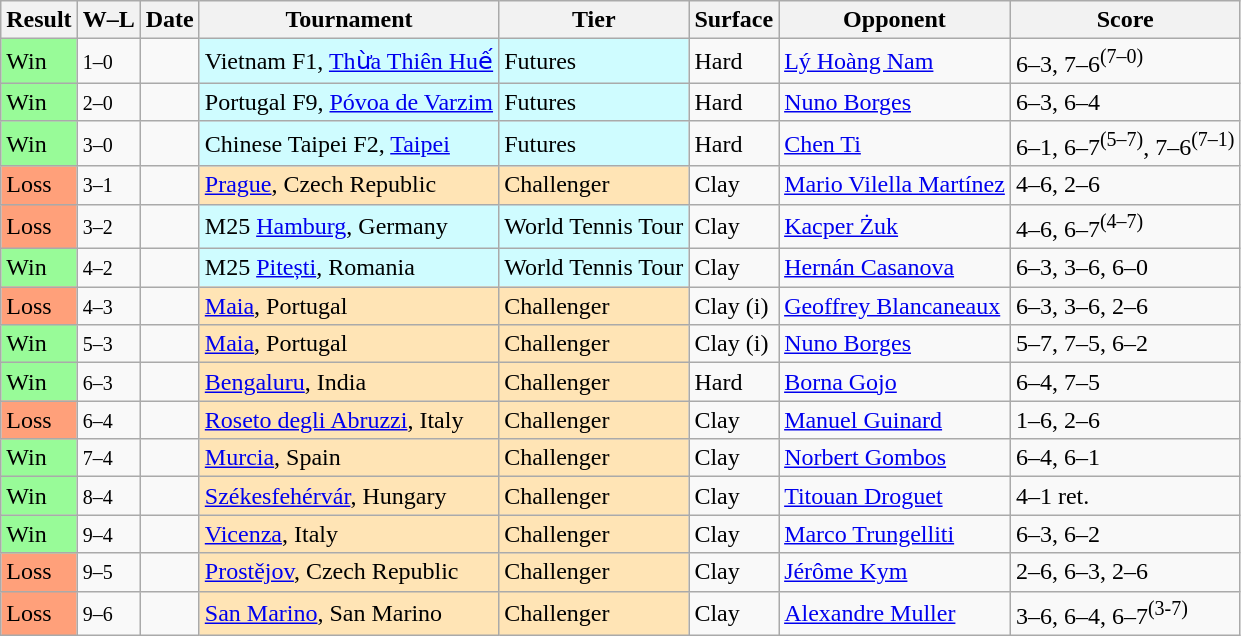<table class="sortable wikitable">
<tr>
<th>Result</th>
<th class="unsortable">W–L</th>
<th>Date</th>
<th>Tournament</th>
<th>Tier</th>
<th>Surface</th>
<th>Opponent</th>
<th class="unsortable">Score</th>
</tr>
<tr>
<td bgcolor=98FB98>Win</td>
<td><small>1–0</small></td>
<td></td>
<td style="background:#cffcff;">Vietnam F1, <a href='#'>Thừa Thiên Huế</a></td>
<td style="background:#cffcff;">Futures</td>
<td>Hard</td>
<td> <a href='#'>Lý Hoàng Nam</a></td>
<td>6–3, 7–6<sup>(7–0)</sup></td>
</tr>
<tr>
<td bgcolor=98FB98>Win</td>
<td><small>2–0</small></td>
<td></td>
<td style="background:#cffcff;">Portugal F9, <a href='#'>Póvoa de Varzim</a></td>
<td style="background:#cffcff;">Futures</td>
<td>Hard</td>
<td> <a href='#'>Nuno Borges</a></td>
<td>6–3, 6–4</td>
</tr>
<tr>
<td bgcolor=98FB98>Win</td>
<td><small>3–0</small></td>
<td></td>
<td style="background:#cffcff;">Chinese Taipei F2, <a href='#'>Taipei</a></td>
<td style="background:#cffcff;">Futures</td>
<td>Hard</td>
<td> <a href='#'>Chen Ti</a></td>
<td>6–1, 6–7<sup>(5–7)</sup>, 7–6<sup>(7–1)</sup></td>
</tr>
<tr>
<td bgcolor=FFA07A>Loss</td>
<td><small>3–1</small></td>
<td><a href='#'></a></td>
<td style="background:moccasin;"><a href='#'>Prague</a>, Czech Republic</td>
<td style="background:moccasin;">Challenger</td>
<td>Clay</td>
<td> <a href='#'>Mario Vilella Martínez</a></td>
<td>4–6, 2–6</td>
</tr>
<tr>
<td bgcolor=FFA07A>Loss</td>
<td><small>3–2</small></td>
<td></td>
<td style="background:#cffcff;">M25 <a href='#'>Hamburg</a>, Germany</td>
<td style="background:#cffcff;">World Tennis Tour</td>
<td>Clay</td>
<td> <a href='#'>Kacper Żuk</a></td>
<td>4–6, 6–7<sup>(4–7)</sup></td>
</tr>
<tr>
<td bgcolor=98FB98>Win</td>
<td><small>4–2</small></td>
<td></td>
<td style="background:#cffcff;">M25 <a href='#'>Pitești</a>, Romania</td>
<td style="background:#cffcff;">World Tennis Tour</td>
<td>Clay</td>
<td> <a href='#'>Hernán Casanova</a></td>
<td>6–3, 3–6, 6–0</td>
</tr>
<tr>
<td bgcolor=FFA07A>Loss</td>
<td><small>4–3</small></td>
<td><a href='#'></a></td>
<td style="background:moccasin;"><a href='#'>Maia</a>, Portugal</td>
<td style="background:moccasin;">Challenger</td>
<td>Clay (i)</td>
<td> <a href='#'>Geoffrey Blancaneaux</a></td>
<td>6–3, 3–6, 2–6</td>
</tr>
<tr>
<td bgcolor=98FB98>Win</td>
<td><small>5–3</small></td>
<td><a href='#'></a></td>
<td style="background:moccasin;"><a href='#'>Maia</a>, Portugal</td>
<td style="background:moccasin;">Challenger</td>
<td>Clay (i)</td>
<td> <a href='#'>Nuno Borges</a></td>
<td>5–7, 7–5, 6–2</td>
</tr>
<tr>
<td bgcolor=98FB98>Win</td>
<td><small>6–3</small></td>
<td><a href='#'></a></td>
<td style="background:moccasin;"><a href='#'>Bengaluru</a>, India</td>
<td style="background:moccasin;">Challenger</td>
<td>Hard</td>
<td> <a href='#'>Borna Gojo</a></td>
<td>6–4, 7–5</td>
</tr>
<tr>
<td bgcolor=FFA07A>Loss</td>
<td><small>6–4</small></td>
<td><a href='#'></a></td>
<td style="background:moccasin;"><a href='#'>Roseto degli Abruzzi</a>, Italy</td>
<td style="background:moccasin;">Challenger</td>
<td>Clay</td>
<td> <a href='#'>Manuel Guinard</a></td>
<td>1–6, 2–6</td>
</tr>
<tr>
<td bgcolor=98FB98>Win</td>
<td><small>7–4</small></td>
<td><a href='#'></a></td>
<td style="background:moccasin;"><a href='#'>Murcia</a>, Spain</td>
<td style="background:moccasin;">Challenger</td>
<td>Clay</td>
<td> <a href='#'>Norbert Gombos</a></td>
<td>6–4, 6–1</td>
</tr>
<tr>
<td bgcolor=98FB98>Win</td>
<td><small>8–4</small></td>
<td><a href='#'></a></td>
<td style="background:moccasin;"><a href='#'>Székesfehérvár</a>, Hungary</td>
<td style="background:moccasin;">Challenger</td>
<td>Clay</td>
<td> <a href='#'>Titouan Droguet</a></td>
<td>4–1 ret.</td>
</tr>
<tr>
<td bgcolor=98FB98>Win</td>
<td><small>9–4</small></td>
<td><a href='#'></a></td>
<td style="background:moccasin;"><a href='#'>Vicenza</a>, Italy</td>
<td style="background:moccasin;">Challenger</td>
<td>Clay</td>
<td> <a href='#'>Marco Trungelliti</a></td>
<td>6–3, 6–2</td>
</tr>
<tr>
<td bgcolor=FFA07A>Loss</td>
<td><small>9–5</small></td>
<td><a href='#'></a></td>
<td style=background:moccasin><a href='#'>Prostějov</a>, Czech Republic</td>
<td style=background:moccasin>Challenger</td>
<td>Clay</td>
<td> <a href='#'>Jérôme Kym</a></td>
<td>2–6, 6–3, 2–6</td>
</tr>
<tr>
<td bgcolor= FFA07A>Loss</td>
<td><small>9–6</small></td>
<td><a href='#'></a></td>
<td style="background:moccasin;"><a href='#'>San Marino</a>, San Marino</td>
<td style="background:moccasin;">Challenger</td>
<td>Clay</td>
<td> <a href='#'>Alexandre Muller</a></td>
<td>3–6, 6–4, 6–7<sup>(3-7)</sup></td>
</tr>
</table>
